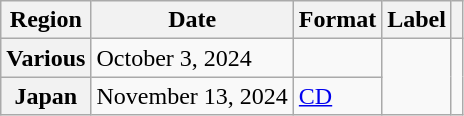<table class="wikitable plainrowheaders">
<tr>
<th scope="col">Region</th>
<th scope="col">Date</th>
<th scope="col">Format</th>
<th scope="col">Label</th>
<th scope="col"></th>
</tr>
<tr>
<th scope="row">Various</th>
<td>October 3, 2024</td>
<td></td>
<td rowspan="2"></td>
<td rowspan="2"></td>
</tr>
<tr>
<th scope="row">Japan</th>
<td>November 13, 2024</td>
<td><a href='#'>CD</a></td>
</tr>
</table>
